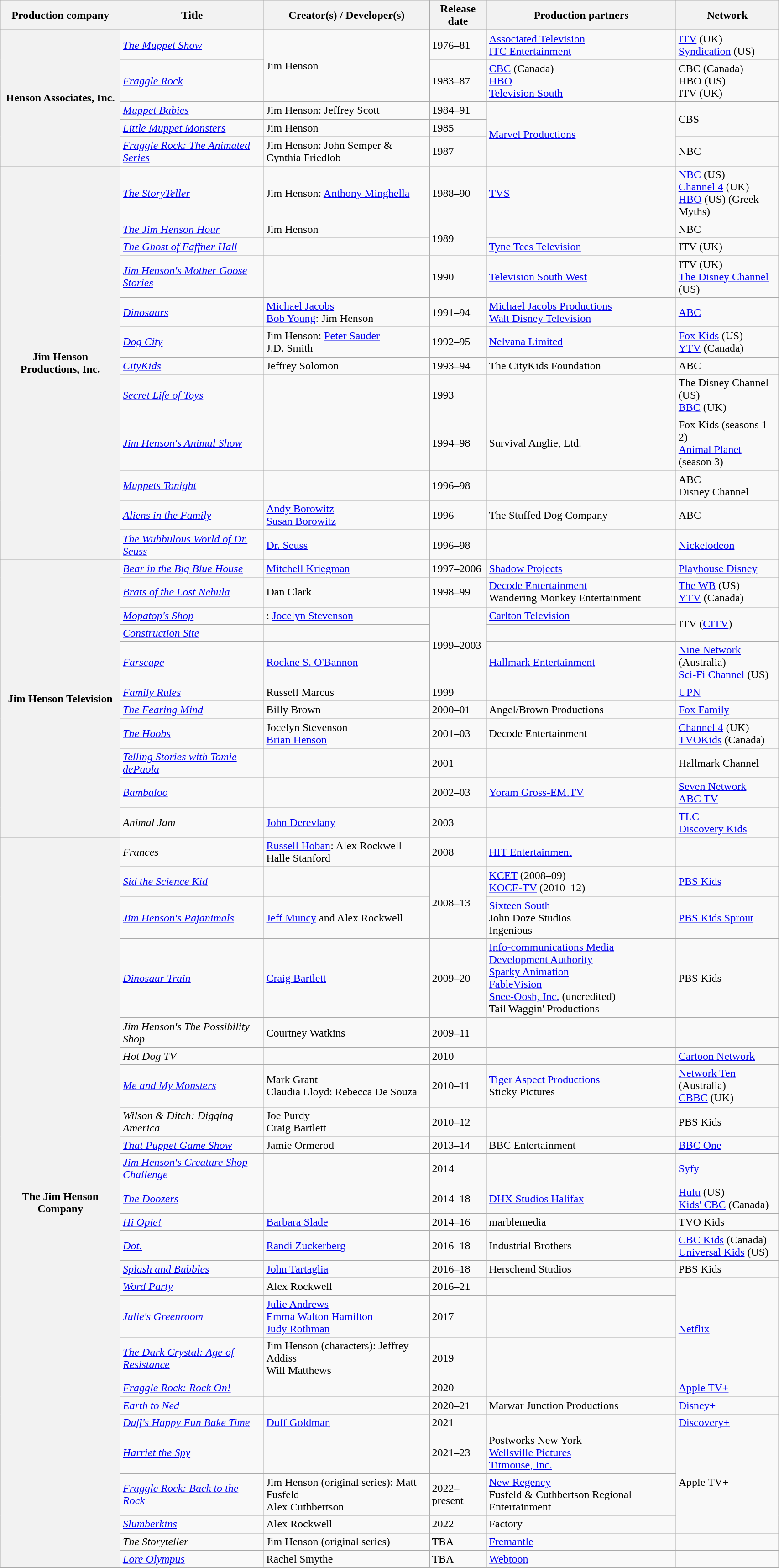<table class="wikitable plainrowheaders" style="width: 90%;">
<tr>
<th scope="col">Production company</th>
<th scope="col">Title</th>
<th scope="col">Creator(s) / Developer(s)</th>
<th scope="col">Release date</th>
<th scope="col">Production partners</th>
<th scope="col">Network</th>
</tr>
<tr>
<th scope="row" rowspan="5">Henson Associates, Inc.</th>
<td><em><a href='#'>The Muppet Show</a></em></td>
<td rowspan="2">Jim Henson</td>
<td>1976–81</td>
<td><a href='#'>Associated Television</a><br><a href='#'>ITC Entertainment</a></td>
<td><a href='#'>ITV</a> (UK)<br><a href='#'>Syndication</a> (US)</td>
</tr>
<tr>
<td><em><a href='#'>Fraggle Rock</a></em></td>
<td>1983–87</td>
<td><a href='#'>CBC</a> (Canada)<br><a href='#'>HBO</a><br><a href='#'>Television South</a></td>
<td>CBC (Canada)<br>HBO (US)<br>ITV (UK)</td>
</tr>
<tr>
<td><em><a href='#'>Muppet Babies</a></em></td>
<td>Jim Henson: Jeffrey Scott</td>
<td>1984–91</td>
<td rowspan="3"><a href='#'>Marvel Productions</a></td>
<td rowspan="2">CBS</td>
</tr>
<tr>
<td><em><a href='#'>Little Muppet Monsters</a></em></td>
<td>Jim Henson</td>
<td>1985</td>
</tr>
<tr>
<td><em><a href='#'>Fraggle Rock: The Animated Series</a></em></td>
<td>Jim Henson: John Semper & Cynthia Friedlob</td>
<td>1987</td>
<td>NBC</td>
</tr>
<tr>
<th scope="row" rowspan="12">Jim Henson Productions, Inc.</th>
<td><em><a href='#'>The StoryTeller</a></em></td>
<td>Jim Henson: <a href='#'>Anthony Minghella</a></td>
<td>1988–90</td>
<td><a href='#'>TVS</a></td>
<td><a href='#'>NBC</a> (US)<br><a href='#'>Channel 4</a> (UK)<br><a href='#'>HBO</a> (US) (Greek Myths)</td>
</tr>
<tr>
<td><em><a href='#'>The Jim Henson Hour</a></em></td>
<td>Jim Henson</td>
<td rowspan="2">1989</td>
<td></td>
<td>NBC</td>
</tr>
<tr>
<td><em><a href='#'>The Ghost of Faffner Hall</a></em></td>
<td></td>
<td><a href='#'>Tyne Tees Television</a></td>
<td>ITV (UK)</td>
</tr>
<tr>
<td><em><a href='#'>Jim Henson's Mother Goose Stories</a></em></td>
<td></td>
<td>1990</td>
<td><a href='#'>Television South West</a></td>
<td>ITV (UK)<br><a href='#'>The Disney Channel</a> (US)</td>
</tr>
<tr>
<td><em><a href='#'>Dinosaurs</a></em></td>
<td><a href='#'>Michael Jacobs</a><br><a href='#'>Bob Young</a>: Jim Henson</td>
<td>1991–94</td>
<td><a href='#'>Michael Jacobs Productions</a><br><a href='#'>Walt Disney Television</a></td>
<td><a href='#'>ABC</a></td>
</tr>
<tr>
<td><em><a href='#'>Dog City</a></em></td>
<td>Jim Henson: <a href='#'>Peter Sauder</a><br>J.D. Smith</td>
<td>1992–95</td>
<td><a href='#'>Nelvana Limited</a></td>
<td><a href='#'>Fox Kids</a> (US)<br><a href='#'>YTV</a> (Canada)</td>
</tr>
<tr>
<td><em><a href='#'>CityKids</a></em></td>
<td>Jeffrey Solomon</td>
<td>1993–94</td>
<td>The CityKids Foundation</td>
<td>ABC</td>
</tr>
<tr>
<td><em><a href='#'>Secret Life of Toys</a></em></td>
<td></td>
<td>1993</td>
<td></td>
<td>The Disney Channel (US)<br><a href='#'>BBC</a> (UK)</td>
</tr>
<tr>
<td><em><a href='#'>Jim Henson's Animal Show</a></em></td>
<td></td>
<td>1994–98</td>
<td>Survival Anglie, Ltd.</td>
<td>Fox Kids (seasons 1–2)<br><a href='#'>Animal Planet</a> (season 3)</td>
</tr>
<tr>
<td><em><a href='#'>Muppets Tonight</a></em></td>
<td></td>
<td>1996–98</td>
<td></td>
<td>ABC<br>Disney Channel</td>
</tr>
<tr>
<td><em><a href='#'>Aliens in the Family</a></em></td>
<td><a href='#'>Andy Borowitz</a><br><a href='#'>Susan Borowitz</a></td>
<td>1996</td>
<td>The Stuffed Dog Company</td>
<td>ABC</td>
</tr>
<tr>
<td><em><a href='#'>The Wubbulous World of Dr. Seuss</a></em></td>
<td><a href='#'>Dr. Seuss</a></td>
<td>1996–98</td>
<td></td>
<td><a href='#'>Nickelodeon</a></td>
</tr>
<tr>
<th scope="row" rowspan="11">Jim Henson Television</th>
<td><em><a href='#'>Bear in the Big Blue House</a></em></td>
<td><a href='#'>Mitchell Kriegman</a></td>
<td>1997–2006</td>
<td><a href='#'>Shadow Projects</a></td>
<td><a href='#'>Playhouse Disney</a></td>
</tr>
<tr>
<td><em><a href='#'>Brats of the Lost Nebula</a></em></td>
<td>Dan Clark</td>
<td>1998–99</td>
<td><a href='#'>Decode Entertainment</a><br>Wandering Monkey Entertainment</td>
<td><a href='#'>The WB</a> (US)<br><a href='#'>YTV</a> (Canada)</td>
</tr>
<tr>
<td><em><a href='#'>Mopatop's Shop</a></em></td>
<td>: <a href='#'>Jocelyn Stevenson</a></td>
<td rowspan="3">1999–2003</td>
<td><a href='#'>Carlton Television</a></td>
<td rowspan="2">ITV (<a href='#'>CITV</a>)</td>
</tr>
<tr>
<td><em><a href='#'>Construction Site</a></em></td>
<td></td>
<td></td>
</tr>
<tr>
<td><em><a href='#'>Farscape</a></em></td>
<td><a href='#'>Rockne S. O'Bannon</a></td>
<td><a href='#'>Hallmark Entertainment</a></td>
<td><a href='#'>Nine Network</a> (Australia)<br><a href='#'>Sci-Fi Channel</a> (US)</td>
</tr>
<tr>
<td><em><a href='#'>Family Rules</a></em></td>
<td>Russell Marcus</td>
<td>1999</td>
<td></td>
<td><a href='#'>UPN</a></td>
</tr>
<tr |->
<td><em><a href='#'>The Fearing Mind</a></em></td>
<td>Billy Brown</td>
<td>2000–01</td>
<td>Angel/Brown Productions</td>
<td><a href='#'>Fox Family</a></td>
</tr>
<tr>
<td><em><a href='#'>The Hoobs</a></em></td>
<td>Jocelyn Stevenson<br><a href='#'>Brian Henson</a></td>
<td>2001–03</td>
<td>Decode Entertainment</td>
<td><a href='#'>Channel 4</a> (UK)<br><a href='#'>TVOKids</a> (Canada)</td>
</tr>
<tr>
<td><em><a href='#'>Telling Stories with Tomie dePaola</a></em></td>
<td></td>
<td>2001</td>
<td></td>
<td>Hallmark Channel</td>
</tr>
<tr>
<td><em><a href='#'>Bambaloo</a></em></td>
<td></td>
<td>2002–03</td>
<td><a href='#'>Yoram Gross-EM.TV</a></td>
<td><a href='#'>Seven Network</a><br><a href='#'>ABC TV</a></td>
</tr>
<tr>
<td><em>Animal Jam</em></td>
<td><a href='#'>John Derevlany</a></td>
<td>2003</td>
<td></td>
<td><a href='#'>TLC</a><br><a href='#'>Discovery Kids</a></td>
</tr>
<tr>
<th scope="row" rowspan="26">The Jim Henson Company</th>
<td><em>Frances</em> </td>
<td><a href='#'>Russell Hoban</a>: Alex Rockwell<br>Halle Stanford</td>
<td>2008</td>
<td><a href='#'>HIT Entertainment</a></td>
<td></td>
</tr>
<tr>
<td><em><a href='#'>Sid the Science Kid</a></em></td>
<td></td>
<td rowspan="2">2008–13</td>
<td><a href='#'>KCET</a> (2008–09)<br><a href='#'>KOCE-TV</a> (2010–12)</td>
<td><a href='#'>PBS Kids</a></td>
</tr>
<tr>
<td><em><a href='#'>Jim Henson's Pajanimals</a></em></td>
<td><a href='#'>Jeff Muncy</a> and Alex Rockwell</td>
<td><a href='#'>Sixteen South</a><br>John Doze Studios<br>Ingenious</td>
<td><a href='#'>PBS Kids Sprout</a></td>
</tr>
<tr>
<td><em><a href='#'>Dinosaur Train</a></em></td>
<td><a href='#'>Craig Bartlett</a></td>
<td>2009–20</td>
<td><a href='#'>Info-communications Media Development Authority</a><br><a href='#'>Sparky Animation</a><br><a href='#'>FableVision</a><br><a href='#'>Snee-Oosh, Inc.</a> (uncredited)<br>Tail Waggin' Productions</td>
<td>PBS Kids</td>
</tr>
<tr>
<td><em>Jim Henson's The Possibility Shop</em></td>
<td>Courtney Watkins</td>
<td>2009–11</td>
<td></td>
<td></td>
</tr>
<tr>
<td><em>Hot Dog TV</em></td>
<td></td>
<td>2010</td>
<td></td>
<td><a href='#'>Cartoon Network</a></td>
</tr>
<tr>
<td><em><a href='#'>Me and My Monsters</a></em></td>
<td>Mark Grant<br>Claudia Lloyd: Rebecca De Souza</td>
<td>2010–11</td>
<td><a href='#'>Tiger Aspect Productions</a><br>Sticky Pictures</td>
<td><a href='#'>Network Ten</a> (Australia)<br><a href='#'>CBBC</a> (UK)</td>
</tr>
<tr>
<td><em>Wilson & Ditch: Digging America</em></td>
<td>Joe Purdy<br>Craig Bartlett</td>
<td>2010–12</td>
<td></td>
<td>PBS Kids</td>
</tr>
<tr>
<td><em><a href='#'>That Puppet Game Show</a></em></td>
<td>Jamie Ormerod</td>
<td>2013–14</td>
<td>BBC Entertainment</td>
<td><a href='#'>BBC One</a></td>
</tr>
<tr>
<td><em><a href='#'>Jim Henson's Creature Shop Challenge</a></em></td>
<td></td>
<td>2014</td>
<td></td>
<td><a href='#'>Syfy</a></td>
</tr>
<tr>
<td><em><a href='#'>The Doozers</a></em></td>
<td></td>
<td>2014–18</td>
<td><a href='#'>DHX Studios Halifax</a></td>
<td><a href='#'>Hulu</a> (US)<br><a href='#'>Kids' CBC</a> (Canada)</td>
</tr>
<tr>
<td><em><a href='#'>Hi Opie!</a></em></td>
<td><a href='#'>Barbara Slade</a></td>
<td>2014–16</td>
<td>marblemedia</td>
<td>TVO Kids</td>
</tr>
<tr>
<td><em><a href='#'>Dot.</a></em></td>
<td><a href='#'>Randi Zuckerberg</a></td>
<td>2016–18</td>
<td>Industrial Brothers</td>
<td><a href='#'>CBC Kids</a> (Canada)<br><a href='#'>Universal Kids</a> (US)</td>
</tr>
<tr>
<td><em><a href='#'>Splash and Bubbles</a></em></td>
<td><a href='#'>John Tartaglia</a></td>
<td>2016–18</td>
<td>Herschend Studios</td>
<td>PBS Kids</td>
</tr>
<tr>
<td><em><a href='#'>Word Party</a></em></td>
<td>Alex Rockwell</td>
<td>2016–21</td>
<td></td>
<td rowspan="3"><a href='#'>Netflix</a></td>
</tr>
<tr>
<td><em><a href='#'>Julie's Greenroom</a></em></td>
<td><a href='#'>Julie Andrews</a><br><a href='#'>Emma Walton Hamilton</a><br><a href='#'>Judy Rothman</a></td>
<td>2017</td>
<td></td>
</tr>
<tr>
<td><em><a href='#'>The Dark Crystal: Age of Resistance</a></em></td>
<td>Jim Henson (characters): Jeffrey Addiss<br>Will Matthews</td>
<td>2019</td>
<td></td>
</tr>
<tr>
<td><em><a href='#'>Fraggle Rock: Rock On!</a></em></td>
<td></td>
<td>2020</td>
<td></td>
<td><a href='#'>Apple TV+</a></td>
</tr>
<tr>
<td><em><a href='#'>Earth to Ned</a></em></td>
<td></td>
<td>2020–21</td>
<td>Marwar Junction Productions</td>
<td><a href='#'>Disney+</a></td>
</tr>
<tr>
<td><em><a href='#'>Duff's Happy Fun Bake Time</a></em></td>
<td><a href='#'>Duff Goldman</a></td>
<td>2021</td>
<td></td>
<td><a href='#'>Discovery+</a></td>
</tr>
<tr>
<td><em><a href='#'>Harriet the Spy</a></em></td>
<td></td>
<td>2021–23</td>
<td>Postworks New York<br><a href='#'>Wellsville Pictures</a><br><a href='#'>Titmouse, Inc.</a></td>
<td rowspan="3">Apple TV+</td>
</tr>
<tr>
<td><em><a href='#'>Fraggle Rock: Back to the Rock</a></em></td>
<td>Jim Henson (original series): Matt Fusfeld<br>Alex Cuthbertson</td>
<td>2022–present</td>
<td><a href='#'>New Regency</a><br>Fusfeld & Cuthbertson Regional Entertainment</td>
</tr>
<tr>
<td><em><a href='#'>Slumberkins</a></em></td>
<td>Alex Rockwell</td>
<td>2022</td>
<td>Factory</td>
</tr>
<tr>
<td><em>The Storyteller</em></td>
<td>Jim Henson (original series)</td>
<td>TBA</td>
<td><a href='#'>Fremantle</a></td>
<td></td>
</tr>
<tr>
<td><em><a href='#'>Lore Olympus</a></em></td>
<td>Rachel Smythe</td>
<td>TBA</td>
<td><a href='#'>Webtoon</a></td>
<td></td>
</tr>
<tr>
</tr>
</table>
